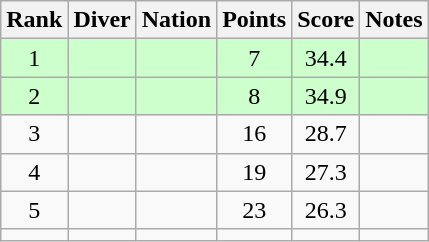<table class="wikitable sortable" style="text-align:center">
<tr>
<th>Rank</th>
<th>Diver</th>
<th>Nation</th>
<th>Points</th>
<th>Score</th>
<th>Notes</th>
</tr>
<tr style="background:#cfc;">
<td>1</td>
<td align=left></td>
<td align=left></td>
<td>7</td>
<td>34.4</td>
<td></td>
</tr>
<tr style="background:#cfc;">
<td>2</td>
<td align=left></td>
<td align=left></td>
<td>8</td>
<td>34.9</td>
<td></td>
</tr>
<tr>
<td>3</td>
<td align=left></td>
<td align=left></td>
<td>16</td>
<td>28.7</td>
<td></td>
</tr>
<tr>
<td>4</td>
<td align=left></td>
<td align=left></td>
<td>19</td>
<td>27.3</td>
<td></td>
</tr>
<tr>
<td>5</td>
<td align=left></td>
<td align=left></td>
<td>23</td>
<td>26.3</td>
<td></td>
</tr>
<tr>
<td></td>
<td align=left></td>
<td align=left></td>
<td></td>
<td></td>
<td></td>
</tr>
</table>
